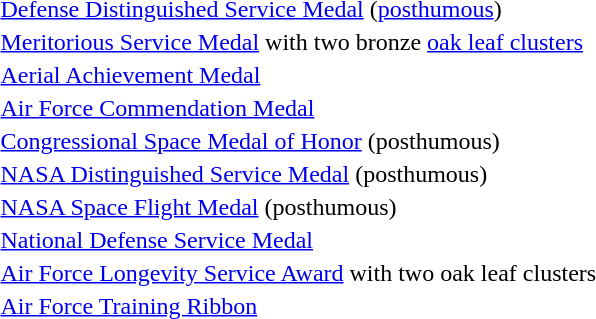<table>
<tr>
<td></td>
<td><a href='#'>Defense Distinguished Service Medal</a> (<a href='#'>posthumous</a>)</td>
</tr>
<tr>
<td><span></span><span></span></td>
<td><a href='#'>Meritorious Service Medal</a> with two bronze <a href='#'>oak leaf clusters</a></td>
</tr>
<tr>
<td></td>
<td><a href='#'>Aerial Achievement Medal</a></td>
</tr>
<tr>
<td></td>
<td><a href='#'>Air Force Commendation Medal</a></td>
</tr>
<tr>
<td></td>
<td><a href='#'>Congressional Space Medal of Honor</a> (posthumous)</td>
</tr>
<tr>
<td></td>
<td><a href='#'>NASA Distinguished Service Medal</a> (posthumous)</td>
</tr>
<tr>
<td></td>
<td><a href='#'>NASA Space Flight Medal</a> (posthumous)</td>
</tr>
<tr>
<td></td>
<td><a href='#'>National Defense Service Medal</a></td>
</tr>
<tr>
<td><span></span><span></span></td>
<td><a href='#'>Air Force Longevity Service Award</a> with two oak leaf clusters</td>
</tr>
<tr>
<td></td>
<td><a href='#'>Air Force Training Ribbon</a></td>
</tr>
</table>
